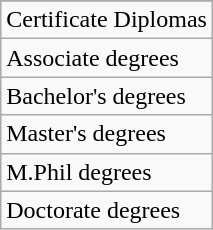<table class="wikitable">
<tr>
</tr>
<tr>
<td>Certificate Diplomas</td>
</tr>
<tr>
<td>Associate degrees</td>
</tr>
<tr>
<td>Bachelor's degrees</td>
</tr>
<tr>
<td>Master's degrees</td>
</tr>
<tr>
<td>M.Phil degrees</td>
</tr>
<tr>
<td>Doctorate degrees</td>
</tr>
</table>
